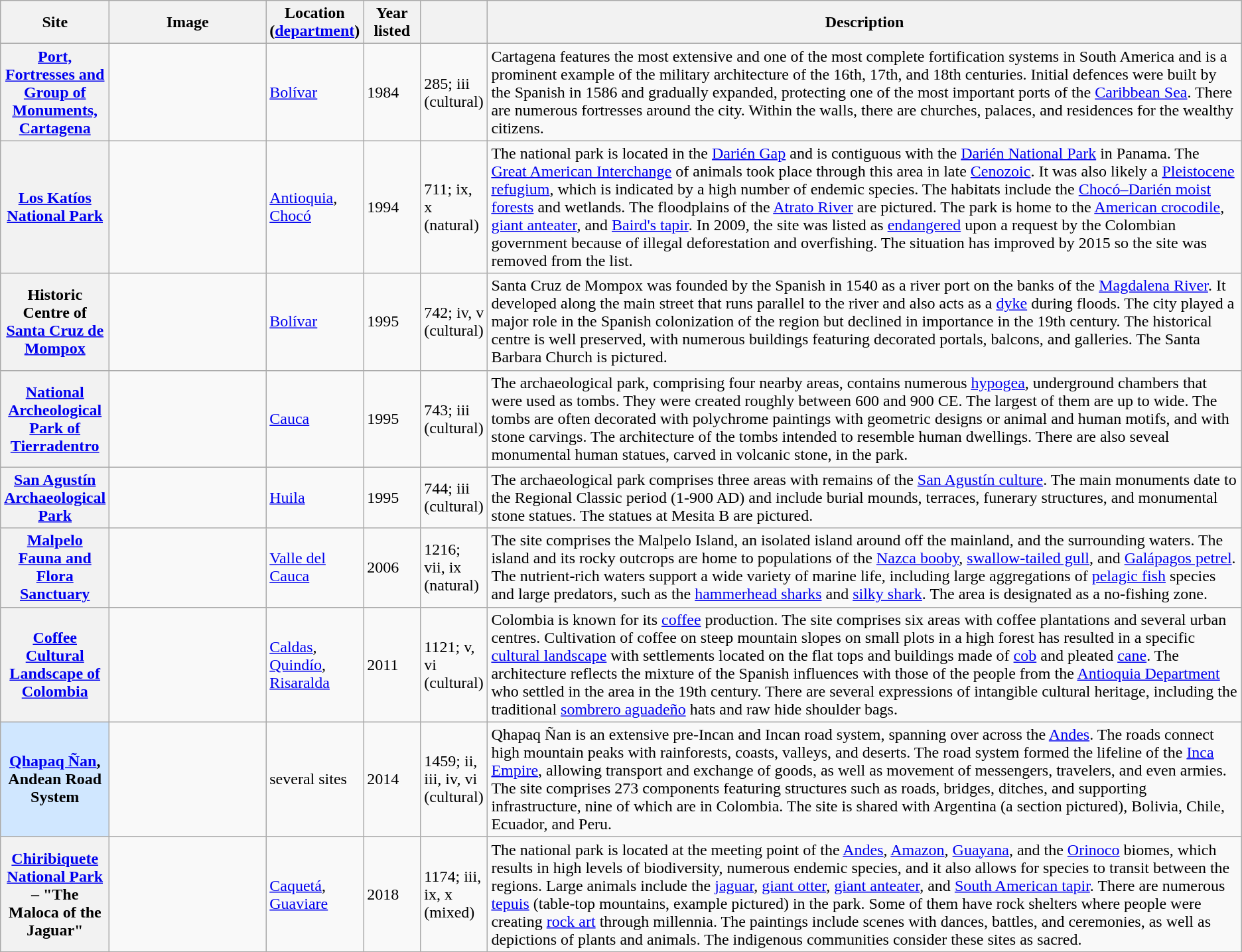<table class="wikitable sortable plainrowheaders">
<tr>
<th style="width:100px;" scope="col">Site</th>
<th class="unsortable"  style="width:150px;" scope="col">Image</th>
<th style="width:80px;" scope="col">Location (<a href='#'>department</a>)</th>
<th style="width:50px;" scope="col">Year listed</th>
<th style="width:60px;" scope="col" data-sort-type="number"></th>
<th scope="col" class="unsortable">Description</th>
</tr>
<tr>
<th scope="row"><a href='#'>Port, Fortresses and Group of Monuments, Cartagena</a></th>
<td></td>
<td><a href='#'>Bolívar</a></td>
<td>1984</td>
<td>285; iii (cultural)</td>
<td>Cartagena features the most extensive and one of the most complete fortification systems in South America and is a prominent example of the military architecture of the 16th, 17th, and 18th centuries. Initial defences were built by the Spanish in 1586 and gradually expanded, protecting one of the most important ports of the <a href='#'>Caribbean Sea</a>. There are numerous fortresses around the city. Within the walls, there are churches, palaces, and residences for the wealthy citizens.</td>
</tr>
<tr>
<th scope="row"><a href='#'>Los Katíos National Park</a></th>
<td></td>
<td><a href='#'>Antioquia</a>, <a href='#'>Chocó</a></td>
<td>1994</td>
<td>711; ix, x (natural)</td>
<td>The national park is located in the <a href='#'>Darién Gap</a> and is contiguous with the <a href='#'>Darién National Park</a> in Panama. The <a href='#'>Great American Interchange</a> of animals took place through this area in late <a href='#'>Cenozoic</a>. It was also likely a <a href='#'>Pleistocene</a> <a href='#'>refugium</a>, which is indicated by a high number of endemic species. The habitats include the <a href='#'>Chocó–Darién moist forests</a> and wetlands. The floodplains of the <a href='#'>Atrato River</a> are pictured. The park is home to the <a href='#'>American crocodile</a>, <a href='#'>giant anteater</a>, and <a href='#'>Baird's tapir</a>. In 2009, the site was listed as <a href='#'>endangered</a> upon a request by the Colombian government because of illegal deforestation and overfishing. The situation has improved by 2015 so the site was removed from the list.</td>
</tr>
<tr>
<th scope="row">Historic Centre of <a href='#'>Santa Cruz de Mompox</a></th>
<td></td>
<td><a href='#'>Bolívar</a></td>
<td>1995</td>
<td>742; iv, v (cultural)</td>
<td>Santa Cruz de Mompox was founded by the Spanish in 1540 as a river port on the banks of the <a href='#'>Magdalena River</a>. It developed along the main street that runs parallel to the river and also acts as a <a href='#'>dyke</a> during floods. The city played a major role in the Spanish colonization of the region but declined in importance in the 19th century. The historical centre is well preserved, with numerous buildings featuring decorated portals, balcons, and galleries. The Santa Barbara Church is pictured.</td>
</tr>
<tr>
<th scope="row"><a href='#'>National Archeological Park of Tierradentro</a></th>
<td></td>
<td><a href='#'>Cauca</a></td>
<td>1995</td>
<td>743; iii (cultural)</td>
<td>The archaeological park, comprising four nearby areas, contains numerous <a href='#'>hypogea</a>, underground chambers that were used as tombs. They were created roughly between 600 and 900 CE. The largest of them are up to  wide. The tombs are often decorated with polychrome paintings with geometric designs or animal and human motifs, and with stone carvings. The architecture of the tombs intended to resemble human dwellings. There are also seveal monumental human statues, carved in volcanic stone, in the park.</td>
</tr>
<tr>
<th scope="row"><a href='#'>San Agustín Archaeological Park</a></th>
<td></td>
<td><a href='#'>Huila</a></td>
<td>1995</td>
<td>744; iii (cultural)</td>
<td>The archaeological park comprises three areas with remains of the <a href='#'>San Agustín culture</a>. The main monuments date to the Regional Classic period (1-900 AD) and include burial mounds, terraces, funerary structures, and monumental stone statues. The statues at Mesita B are pictured.</td>
</tr>
<tr>
<th scope="row"><a href='#'>Malpelo Fauna and Flora Sanctuary</a></th>
<td></td>
<td><a href='#'>Valle del Cauca</a></td>
<td>2006</td>
<td>1216; vii, ix (natural)</td>
<td>The site comprises the Malpelo Island, an isolated island around  off the mainland, and the surrounding waters. The island and its rocky outcrops are home to populations of the <a href='#'>Nazca booby</a>, <a href='#'>swallow-tailed gull</a>, and <a href='#'>Galápagos petrel</a>. The nutrient-rich waters support a wide variety of marine life, including large aggregations of <a href='#'>pelagic fish</a> species and large predators, such as the <a href='#'>hammerhead sharks</a> and <a href='#'>silky shark</a>. The area is designated as a no-fishing zone.</td>
</tr>
<tr>
<th scope="row"><a href='#'>Coffee Cultural Landscape of Colombia</a></th>
<td></td>
<td><a href='#'>Caldas</a>, <a href='#'>Quindío</a>, <a href='#'>Risaralda</a></td>
<td>2011</td>
<td>1121; v, vi (cultural)</td>
<td>Colombia is known for its <a href='#'>coffee</a> production. The site comprises six areas with coffee plantations and several urban centres. Cultivation of coffee on steep mountain slopes on small plots in a high forest has resulted in a specific <a href='#'>cultural landscape</a> with settlements located on the flat tops and buildings made of <a href='#'>cob</a> and pleated <a href='#'>cane</a>. The architecture reflects the mixture of the Spanish influences with those of the people from the <a href='#'>Antioquia Department</a> who settled in the area in the 19th century. There are several expressions of intangible cultural heritage, including the traditional <a href='#'>sombrero aguadeño</a> hats and raw hide shoulder bags.</td>
</tr>
<tr>
<th scope="row" style="background:#D0E7FF;"><a href='#'>Qhapaq Ñan</a>, Andean Road System</th>
<td></td>
<td>several sites</td>
<td>2014</td>
<td>1459; ii, iii, iv, vi (cultural)</td>
<td>Qhapaq Ñan is an extensive pre-Incan and Incan road system, spanning over  across the <a href='#'>Andes</a>. The roads connect high mountain peaks with rainforests, coasts, valleys, and deserts. The road system formed the lifeline of the <a href='#'>Inca Empire</a>, allowing transport and exchange of goods, as well as movement of messengers, travelers, and even armies. The site comprises 273 components featuring structures such as roads, bridges, ditches, and supporting infrastructure, nine of which are in Colombia. The site is shared with Argentina (a section pictured), Bolivia, Chile, Ecuador, and Peru.</td>
</tr>
<tr>
<th scope="row"><a href='#'>Chiribiquete National Park</a> – "The Maloca of the Jaguar"</th>
<td></td>
<td><a href='#'>Caquetá</a>, <a href='#'>Guaviare</a></td>
<td>2018</td>
<td>1174; iii, ix, x (mixed)</td>
<td>The national park is located at the meeting point of the <a href='#'>Andes</a>, <a href='#'>Amazon</a>, <a href='#'>Guayana</a>, and the <a href='#'>Orinoco</a> biomes, which results in high levels of biodiversity, numerous endemic species, and it also allows for species to transit between the regions. Large animals include the <a href='#'>jaguar</a>, <a href='#'>giant otter</a>, <a href='#'>giant anteater</a>, and <a href='#'>South American tapir</a>. There are numerous <a href='#'>tepuis</a> (table-top mountains, example pictured) in the park. Some of them have rock shelters where people were creating <a href='#'>rock art</a> through millennia. The paintings include scenes with dances, battles, and ceremonies, as well as depictions of plants and animals. The indigenous communities consider these sites as sacred.</td>
</tr>
</table>
